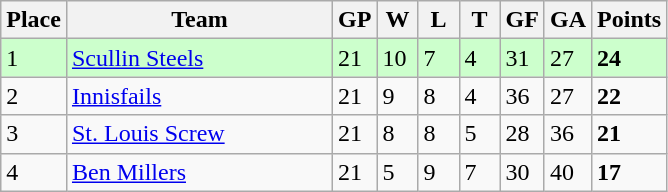<table class="wikitable">
<tr>
<th>Place</th>
<th width="170">Team</th>
<th width="20">GP</th>
<th width="20">W</th>
<th width="20">L</th>
<th width="20">T</th>
<th width="20">GF</th>
<th width="20">GA</th>
<th>Points</th>
</tr>
<tr bgcolor=#ccffcc>
<td>1</td>
<td><a href='#'>Scullin Steels</a></td>
<td>21</td>
<td>10</td>
<td>7</td>
<td>4</td>
<td>31</td>
<td>27</td>
<td><strong>24</strong></td>
</tr>
<tr>
<td>2</td>
<td><a href='#'>Innisfails</a></td>
<td>21</td>
<td>9</td>
<td>8</td>
<td>4</td>
<td>36</td>
<td>27</td>
<td><strong>22</strong></td>
</tr>
<tr>
<td>3</td>
<td><a href='#'>St. Louis Screw</a></td>
<td>21</td>
<td>8</td>
<td>8</td>
<td>5</td>
<td>28</td>
<td>36</td>
<td><strong>21</strong></td>
</tr>
<tr>
<td>4</td>
<td><a href='#'>Ben Millers</a></td>
<td>21</td>
<td>5</td>
<td>9</td>
<td>7</td>
<td>30</td>
<td>40</td>
<td><strong>17</strong></td>
</tr>
</table>
